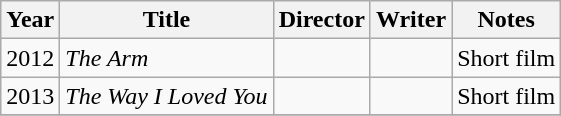<table class="wikitable sortable unsortable">
<tr style="text-align:center;">
<th scope="col">Year</th>
<th scope="col">Title</th>
<th scope="col">Director</th>
<th scope="col">Writer</th>
<th scope="col" class="unsortable">Notes</th>
</tr>
<tr>
<td>2012</td>
<td scope="row"><em>The Arm</em></td>
<td></td>
<td></td>
<td>Short film</td>
</tr>
<tr>
<td>2013</td>
<td scope="row"><em>The Way I Loved You</em></td>
<td></td>
<td></td>
<td>Short film</td>
</tr>
<tr>
</tr>
</table>
